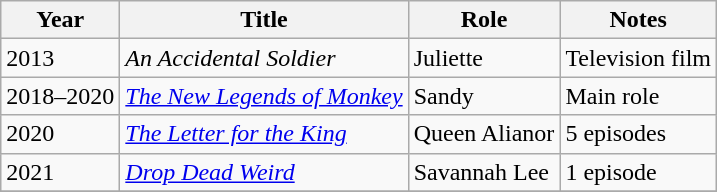<table class="wikitable unsortable">
<tr>
<th>Year</th>
<th>Title</th>
<th>Role</th>
<th>Notes</th>
</tr>
<tr>
<td>2013</td>
<td><em>An Accidental Soldier</em></td>
<td>Juliette</td>
<td>Television film</td>
</tr>
<tr>
<td>2018–2020</td>
<td><em><a href='#'>The New Legends of Monkey</a></em></td>
<td>Sandy</td>
<td>Main role</td>
</tr>
<tr>
<td>2020</td>
<td><em><a href='#'>The Letter for the King</a></em></td>
<td>Queen Alianor</td>
<td>5 episodes</td>
</tr>
<tr>
<td>2021</td>
<td><em><a href='#'>Drop Dead Weird</a></em></td>
<td>Savannah Lee</td>
<td>1 episode</td>
</tr>
<tr>
</tr>
</table>
